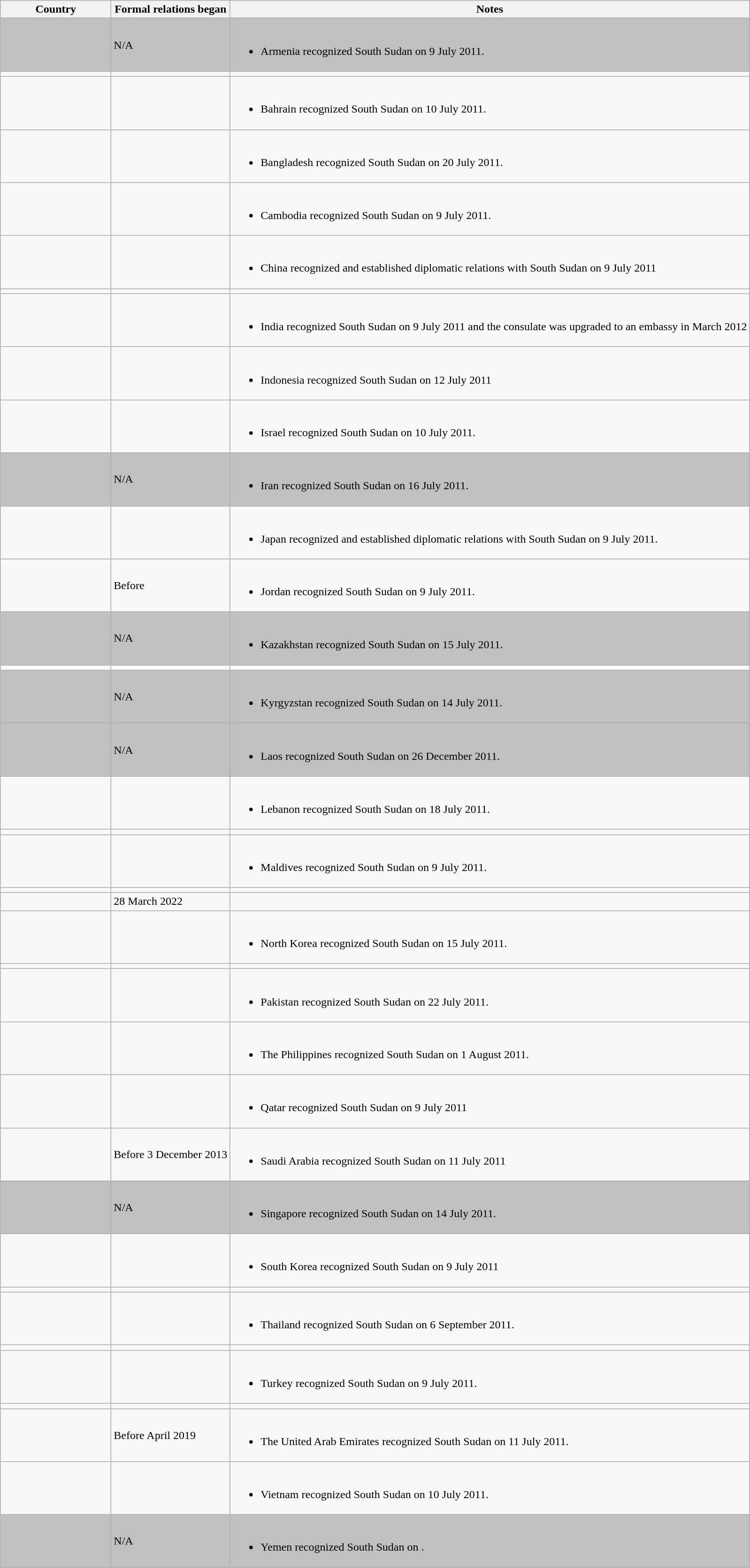<table class="wikitable sortable">
<tr>
<th width=150>Country</th>
<th>Formal relations began</th>
<th class=unsortable>Notes</th>
</tr>
<tr>
<td < style="background: silver;"></td>
<td < style="background: silver;">N/A</td>
<td < style="background: silver;"><br><ul><li>Armenia recognized South Sudan on 9 July 2011.</li></ul></td>
</tr>
<tr>
<td></td>
<td></td>
<td></td>
</tr>
<tr>
<td></td>
<td></td>
<td><br><ul><li>Bahrain recognized South Sudan on 10 July 2011.</li></ul></td>
</tr>
<tr>
<td></td>
<td></td>
<td><br><ul><li>Bangladesh recognized South Sudan on 20 July 2011.</li></ul></td>
</tr>
<tr>
<td></td>
<td></td>
<td><br><ul><li>Cambodia recognized South Sudan on 9 July 2011.</li></ul></td>
</tr>
<tr>
<td></td>
<td></td>
<td><br><ul><li>China recognized and established diplomatic relations with South Sudan on 9 July 2011</li></ul></td>
</tr>
<tr>
<td></td>
<td></td>
<td></td>
</tr>
<tr>
<td></td>
<td></td>
<td><br><ul><li>India recognized South Sudan on 9 July 2011 and the consulate was upgraded to an embassy in March 2012</li></ul></td>
</tr>
<tr>
<td></td>
<td></td>
<td><br><ul><li>Indonesia recognized South Sudan on 12 July 2011</li></ul></td>
</tr>
<tr>
<td></td>
<td></td>
<td><br><ul><li>Israel recognized South Sudan on 10 July 2011.</li></ul></td>
</tr>
<tr>
<td < style="background: silver;"></td>
<td < style="background: silver;">N/A</td>
<td < style="background: silver;"><br><ul><li>Iran recognized South Sudan on 16 July 2011.</li></ul></td>
</tr>
<tr>
<td></td>
<td></td>
<td><br><ul><li>Japan recognized and established diplomatic relations with South Sudan on 9 July 2011.</li></ul></td>
</tr>
<tr>
<td></td>
<td>Before </td>
<td><br><ul><li>Jordan recognized South Sudan on 9 July 2011.</li></ul></td>
</tr>
<tr>
<td < style="background: silver;"></td>
<td < style="background: silver;">N/A</td>
<td < style="background: silver;"><br><ul><li>Kazakhstan recognized South Sudan on 15 July 2011.</li></ul></td>
</tr>
<tr>
<td></td>
<td></td>
<td></td>
</tr>
<tr>
<td < style="background: silver;"></td>
<td < style="background: silver;">N/A</td>
<td < style="background: silver;"><br><ul><li>Kyrgyzstan recognized South Sudan on 14 July 2011.</li></ul></td>
</tr>
<tr>
<td < style="background: silver;"></td>
<td < style="background: silver;">N/A</td>
<td < style="background: silver;"><br><ul><li>Laos recognized South Sudan on 26 December 2011.</li></ul></td>
</tr>
<tr>
<td></td>
<td></td>
<td><br><ul><li>Lebanon recognized South Sudan on 18 July 2011.</li></ul></td>
</tr>
<tr>
<td></td>
<td></td>
</tr>
<tr>
<td></td>
<td></td>
<td><br><ul><li>Maldives recognized South Sudan on 9 July 2011.</li></ul></td>
</tr>
<tr>
<td></td>
<td></td>
<td></td>
</tr>
<tr>
<td></td>
<td>28 March 2022</td>
<td></td>
</tr>
<tr>
<td></td>
<td></td>
<td><br><ul><li>North Korea recognized South Sudan on 15 July 2011.</li></ul></td>
</tr>
<tr>
<td></td>
<td></td>
<td></td>
</tr>
<tr>
<td></td>
<td></td>
<td><br><ul><li>Pakistan recognized South Sudan on 22 July 2011.</li></ul></td>
</tr>
<tr>
<td></td>
<td></td>
<td><br><ul><li>The Philippines recognized South Sudan on 1 August 2011.</li></ul></td>
</tr>
<tr>
<td></td>
<td></td>
<td><br><ul><li>Qatar recognized South Sudan on 9 July 2011</li></ul></td>
</tr>
<tr>
<td></td>
<td>Before 3 December 2013</td>
<td><br><ul><li>Saudi Arabia recognized South Sudan on 11 July 2011</li></ul></td>
</tr>
<tr>
<td < style="background: silver;"></td>
<td < style="background: silver;">N/A</td>
<td < style="background: silver;"><br><ul><li>Singapore recognized South Sudan on 14 July 2011.</li></ul></td>
</tr>
<tr>
<td></td>
<td></td>
<td><br><ul><li>South Korea recognized South Sudan on 9 July 2011</li></ul></td>
</tr>
<tr>
<td></td>
<td></td>
<td></td>
</tr>
<tr>
<td></td>
<td></td>
<td><br><ul><li>Thailand recognized South Sudan on 6 September 2011.</li></ul></td>
</tr>
<tr>
<td></td>
<td></td>
<td></td>
</tr>
<tr>
<td></td>
<td></td>
<td><br><ul><li>Turkey recognized South Sudan on 9 July 2011.</li></ul></td>
</tr>
<tr>
<td></td>
<td></td>
<td></td>
</tr>
<tr>
<td></td>
<td>Before April 2019</td>
<td><br><ul><li>The United Arab Emirates recognized South Sudan on 11 July 2011.</li></ul></td>
</tr>
<tr>
<td></td>
<td></td>
<td><br><ul><li>Vietnam recognized South Sudan on 10 July 2011.</li></ul></td>
</tr>
<tr>
<td < style="background: silver;"></td>
<td < style="background: silver;">N/A</td>
<td < style="background: silver;"><br><ul><li>Yemen recognized South Sudan on .</li></ul></td>
</tr>
</table>
